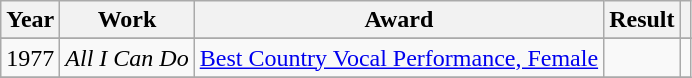<table class="wikitable">
<tr>
<th scope="col">Year</th>
<th scope="col">Work</th>
<th scope="col">Award</th>
<th scope="col">Result</th>
<th scope="col"></th>
</tr>
<tr>
</tr>
<tr>
<td>1977</td>
<td><em>All I Can Do</em></td>
<td><a href='#'>Best Country Vocal Performance, Female</a></td>
<td></td>
<td></td>
</tr>
<tr>
</tr>
</table>
